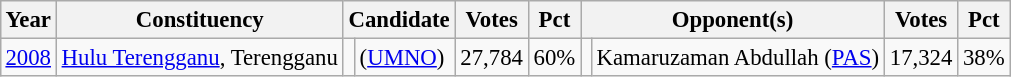<table class="wikitable" style="margin:0.5em ; font-size:95%">
<tr>
<th>Year</th>
<th>Constituency</th>
<th colspan=2>Candidate</th>
<th>Votes</th>
<th>Pct</th>
<th colspan=2>Opponent(s)</th>
<th>Votes</th>
<th>Pct</th>
</tr>
<tr>
<td><a href='#'>2008</a></td>
<td><a href='#'>Hulu Terengganu</a>, Terengganu</td>
<td></td>
<td> (<a href='#'>UMNO</a>)</td>
<td align="right">27,784</td>
<td>60%</td>
<td></td>
<td>Kamaruzaman Abdullah (<a href='#'>PAS</a>)</td>
<td align="right">17,324</td>
<td>38%</td>
</tr>
</table>
